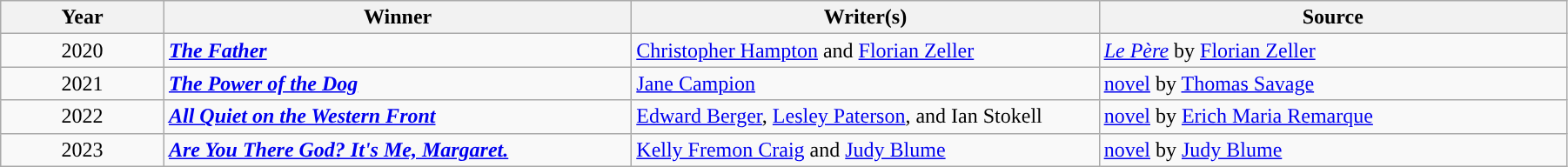<table class="wikitable" width="95%" cellpadding="5">
<tr>
<th width="100">Year</th>
<th width="300">Winner</th>
<th width="300">Writer(s)</th>
<th width="300">Source</th>
</tr>
<tr>
<td style="text-align:center;">2020</td>
<td><strong><em><a href='#'>The Father</a></em></strong></td>
<td><a href='#'>Christopher Hampton</a> and <a href='#'>Florian Zeller</a></td>
<td><em><a href='#'>Le Père</a></em> by <a href='#'>Florian Zeller</a></td>
</tr>
<tr>
<td style="text-align:center;">2021</td>
<td><strong><em><a href='#'>The Power of the Dog</a></em></strong></td>
<td><a href='#'>Jane Campion</a></td>
<td><a href='#'>novel</a> by <a href='#'>Thomas Savage</a></td>
</tr>
<tr>
<td style="text-align:center">2022</td>
<td><strong><em><a href='#'>All Quiet on the Western Front</a></em></strong></td>
<td><a href='#'>Edward Berger</a>, <a href='#'>Lesley Paterson</a>, and Ian Stokell</td>
<td><a href='#'>novel</a> by <a href='#'>Erich Maria Remarque</a></td>
</tr>
<tr>
<td style="text-align:center">2023</td>
<td><strong><em><a href='#'>Are You There God? It's Me, Margaret.</a></em></strong></td>
<td><a href='#'>Kelly Fremon Craig</a> and <a href='#'>Judy Blume</a></td>
<td><a href='#'>novel</a> by <a href='#'>Judy Blume</a></td>
</tr>
</table>
